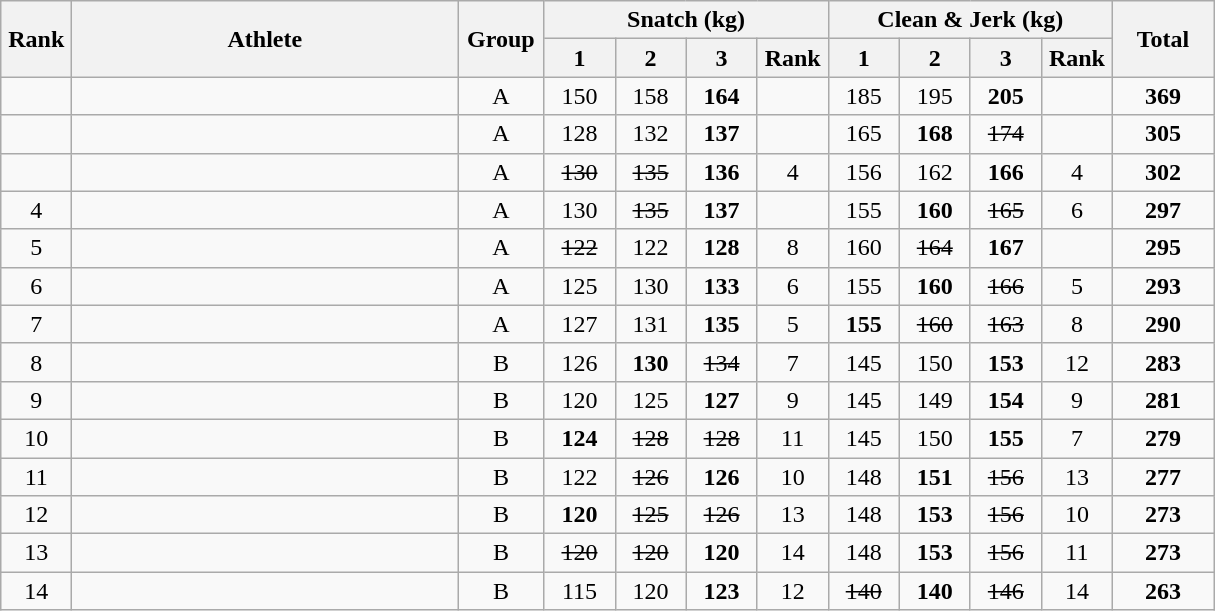<table class = "wikitable" style="text-align:center;">
<tr>
<th rowspan=2 width=40>Rank</th>
<th rowspan=2 width=250>Athlete</th>
<th rowspan=2 width=50>Group</th>
<th colspan=4>Snatch (kg)</th>
<th colspan=4>Clean & Jerk (kg)</th>
<th rowspan=2 width=60>Total</th>
</tr>
<tr>
<th width=40>1</th>
<th width=40>2</th>
<th width=40>3</th>
<th width=40>Rank</th>
<th width=40>1</th>
<th width=40>2</th>
<th width=40>3</th>
<th width=40>Rank</th>
</tr>
<tr>
<td></td>
<td align=left></td>
<td>A</td>
<td>150</td>
<td>158</td>
<td><strong>164</strong></td>
<td></td>
<td>185</td>
<td>195</td>
<td><strong>205</strong></td>
<td></td>
<td><strong>369</strong></td>
</tr>
<tr>
<td></td>
<td align=left></td>
<td>A</td>
<td>128</td>
<td>132</td>
<td><strong>137</strong></td>
<td></td>
<td>165</td>
<td><strong>168</strong></td>
<td><s>174</s></td>
<td></td>
<td><strong>305</strong></td>
</tr>
<tr>
<td></td>
<td align=left></td>
<td>A</td>
<td><s>130</s></td>
<td><s>135</s></td>
<td><strong>136</strong></td>
<td>4</td>
<td>156</td>
<td>162</td>
<td><strong>166</strong></td>
<td>4</td>
<td><strong>302</strong></td>
</tr>
<tr>
<td>4</td>
<td align=left></td>
<td>A</td>
<td>130</td>
<td><s>135</s></td>
<td><strong>137</strong></td>
<td></td>
<td>155</td>
<td><strong>160</strong></td>
<td><s>165</s></td>
<td>6</td>
<td><strong>297</strong></td>
</tr>
<tr>
<td>5</td>
<td align=left></td>
<td>A</td>
<td><s>122</s></td>
<td>122</td>
<td><strong>128</strong></td>
<td>8</td>
<td>160</td>
<td><s>164</s></td>
<td><strong>167</strong></td>
<td></td>
<td><strong>295</strong></td>
</tr>
<tr>
<td>6</td>
<td align=left></td>
<td>A</td>
<td>125</td>
<td>130</td>
<td><strong>133</strong></td>
<td>6</td>
<td>155</td>
<td><strong>160</strong></td>
<td><s>166</s></td>
<td>5</td>
<td><strong>293</strong></td>
</tr>
<tr>
<td>7</td>
<td align=left></td>
<td>A</td>
<td>127</td>
<td>131</td>
<td><strong>135</strong></td>
<td>5</td>
<td><strong>155</strong></td>
<td><s>160</s></td>
<td><s>163</s></td>
<td>8</td>
<td><strong>290</strong></td>
</tr>
<tr>
<td>8</td>
<td align=left></td>
<td>B</td>
<td>126</td>
<td><strong>130</strong></td>
<td><s>134</s></td>
<td>7</td>
<td>145</td>
<td>150</td>
<td><strong>153</strong></td>
<td>12</td>
<td><strong>283</strong></td>
</tr>
<tr>
<td>9</td>
<td align=left></td>
<td>B</td>
<td>120</td>
<td>125</td>
<td><strong>127</strong></td>
<td>9</td>
<td>145</td>
<td>149</td>
<td><strong>154</strong></td>
<td>9</td>
<td><strong>281</strong></td>
</tr>
<tr>
<td>10</td>
<td align=left></td>
<td>B</td>
<td><strong>124</strong></td>
<td><s>128</s></td>
<td><s>128</s></td>
<td>11</td>
<td>145</td>
<td>150</td>
<td><strong>155</strong></td>
<td>7</td>
<td><strong>279</strong></td>
</tr>
<tr>
<td>11</td>
<td align=left></td>
<td>B</td>
<td>122</td>
<td><s>126</s></td>
<td><strong>126</strong></td>
<td>10</td>
<td>148</td>
<td><strong>151</strong></td>
<td><s>156</s></td>
<td>13</td>
<td><strong>277</strong></td>
</tr>
<tr>
<td>12</td>
<td align=left></td>
<td>B</td>
<td><strong>120</strong></td>
<td><s>125</s></td>
<td><s>126</s></td>
<td>13</td>
<td>148</td>
<td><strong>153</strong></td>
<td><s>156</s></td>
<td>10</td>
<td><strong>273</strong></td>
</tr>
<tr>
<td>13</td>
<td align=left></td>
<td>B</td>
<td><s>120</s></td>
<td><s>120</s></td>
<td><strong>120</strong></td>
<td>14</td>
<td>148</td>
<td><strong>153</strong></td>
<td><s>156</s></td>
<td>11</td>
<td><strong>273</strong></td>
</tr>
<tr>
<td>14</td>
<td align=left></td>
<td>B</td>
<td>115</td>
<td>120</td>
<td><strong>123</strong></td>
<td>12</td>
<td><s>140</s></td>
<td><strong>140</strong></td>
<td><s>146</s></td>
<td>14</td>
<td><strong>263</strong></td>
</tr>
</table>
